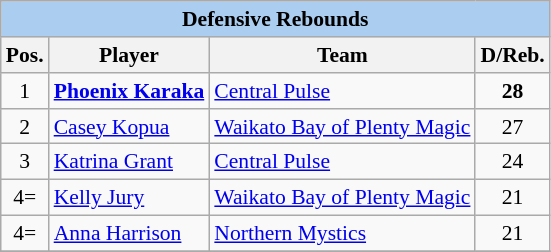<table class="wikitable"  style="float:left; font-size:90%;">
<tr>
<th colspan=4 style=background:#ABCDEF>Defensive Rebounds</th>
</tr>
<tr>
<th>Pos.</th>
<th>Player</th>
<th>Team</th>
<th>D/Reb.</th>
</tr>
<tr>
<td align=center>1</td>
<td><strong><a href='#'>Phoenix Karaka</a></strong></td>
<td><a href='#'>Central Pulse</a></td>
<td align=center><strong>28</strong></td>
</tr>
<tr>
<td align=center>2</td>
<td><a href='#'>Casey Kopua</a></td>
<td><a href='#'>Waikato Bay of Plenty Magic</a></td>
<td align=center>27</td>
</tr>
<tr>
<td align=center>3</td>
<td><a href='#'>Katrina Grant</a></td>
<td><a href='#'>Central Pulse</a></td>
<td align=center>24</td>
</tr>
<tr>
<td align=center>4=</td>
<td><a href='#'>Kelly Jury</a></td>
<td><a href='#'>Waikato Bay of Plenty Magic</a></td>
<td align=center>21</td>
</tr>
<tr>
<td align=center>4=</td>
<td><a href='#'>Anna Harrison</a></td>
<td><a href='#'>Northern Mystics</a></td>
<td align=center>21</td>
</tr>
<tr>
</tr>
</table>
